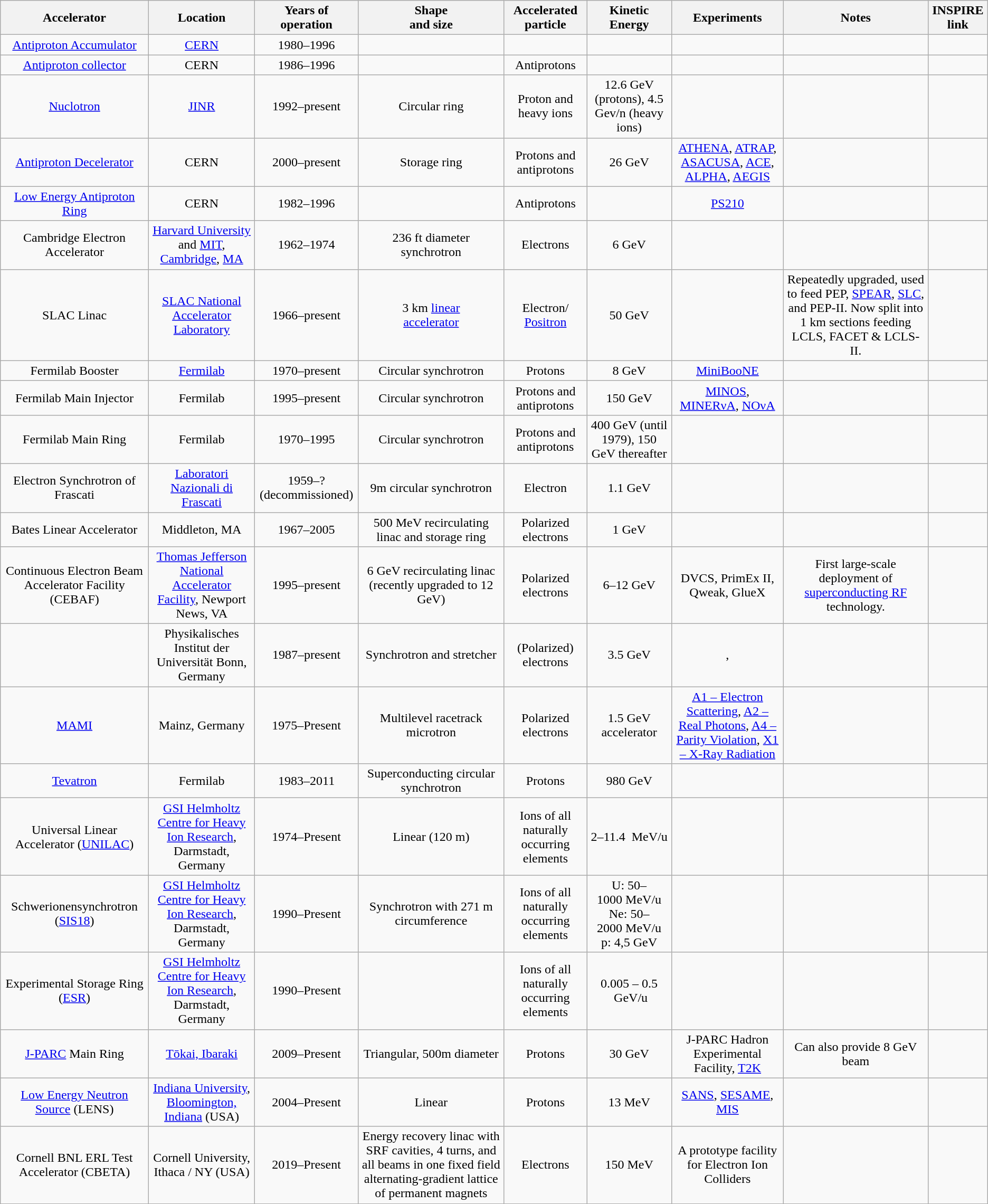<table class="wikitable">
<tr align="center">
<th>Accelerator</th>
<th>Location</th>
<th>Years of<br>operation</th>
<th>Shape <br>and size</th>
<th>Accelerated <br>particle</th>
<th>Kinetic <br>Energy</th>
<th>Experiments</th>
<th>Notes</th>
<th>INSPIRE link</th>
</tr>
<tr align="center">
<td><a href='#'>Antiproton Accumulator</a></td>
<td><a href='#'>CERN</a></td>
<td>1980–1996</td>
<td></td>
<td></td>
<td></td>
<td></td>
<td></td>
<td></td>
</tr>
<tr align="center">
<td><a href='#'>Antiproton collector</a></td>
<td>CERN</td>
<td>1986–1996</td>
<td></td>
<td>Antiprotons</td>
<td></td>
<td></td>
<td></td>
<td></td>
</tr>
<tr align="center">
<td><a href='#'>Nuclotron</a></td>
<td><a href='#'>JINR</a></td>
<td>1992–present</td>
<td>Circular ring</td>
<td>Proton and heavy ions</td>
<td>12.6 GeV (protons), 4.5 Gev/n (heavy ions)</td>
<td></td>
<td></td>
</tr>
<tr align="center">
<td><a href='#'>Antiproton Decelerator</a></td>
<td>CERN</td>
<td>2000–present</td>
<td>Storage ring</td>
<td>Protons and antiprotons</td>
<td>26 GeV</td>
<td><a href='#'>ATHENA</a>, <a href='#'>ATRAP</a>, <a href='#'>ASACUSA</a>, <a href='#'>ACE</a>, <a href='#'>ALPHA</a>, <a href='#'>AEGIS</a></td>
<td></td>
<td></td>
</tr>
<tr align="center">
<td><a href='#'>Low Energy Antiproton Ring</a></td>
<td>CERN</td>
<td>1982–1996</td>
<td></td>
<td>Antiprotons</td>
<td></td>
<td><a href='#'>PS210</a></td>
<td></td>
<td></td>
</tr>
<tr align="center">
<td>Cambridge Electron Accelerator</td>
<td><a href='#'>Harvard University</a> and <a href='#'>MIT</a>, <a href='#'>Cambridge</a>, <a href='#'>MA</a></td>
<td>1962–1974</td>
<td>236 ft diameter synchrotron</td>
<td>Electrons</td>
<td>6 GeV</td>
<td></td>
<td></td>
</tr>
<tr align="center">
<td>SLAC Linac</td>
<td><a href='#'>SLAC National Accelerator Laboratory</a></td>
<td>1966–present</td>
<td>3 km <a href='#'>linear<br>accelerator</a></td>
<td>Electron/<br><a href='#'>Positron</a></td>
<td>50 GeV</td>
<td></td>
<td>Repeatedly upgraded, used to feed PEP, <a href='#'>SPEAR</a>, <a href='#'>SLC</a>, and PEP-II. Now split into 1 km sections feeding LCLS, FACET & LCLS-II.</td>
<td></td>
</tr>
<tr align="center">
<td>Fermilab Booster</td>
<td><a href='#'>Fermilab</a></td>
<td>1970–present</td>
<td>Circular synchrotron</td>
<td>Protons</td>
<td>8 GeV</td>
<td><a href='#'>MiniBooNE</a></td>
<td></td>
<td></td>
</tr>
<tr align="center">
<td>Fermilab Main Injector</td>
<td>Fermilab</td>
<td>1995–present</td>
<td>Circular synchrotron</td>
<td>Protons and antiprotons</td>
<td>150 GeV</td>
<td><a href='#'>MINOS</a>, <a href='#'>MINERνA</a>, <a href='#'>NOνA</a></td>
<td></td>
<td></td>
</tr>
<tr align="center">
<td>Fermilab Main Ring</td>
<td>Fermilab</td>
<td>1970–1995</td>
<td>Circular synchrotron</td>
<td>Protons and antiprotons</td>
<td>400 GeV (until 1979), 150 GeV thereafter</td>
<td></td>
<td></td>
</tr>
<tr align="center">
<td>Electron Synchrotron of Frascati</td>
<td><a href='#'>Laboratori Nazionali di Frascati</a></td>
<td>1959–? (decommissioned)</td>
<td>9m circular synchrotron</td>
<td>Electron</td>
<td>1.1 GeV</td>
<td></td>
<td></td>
<td></td>
</tr>
<tr align="center">
<td>Bates Linear Accelerator</td>
<td>Middleton, MA</td>
<td>1967–2005</td>
<td>500 MeV recirculating linac and storage ring</td>
<td>Polarized electrons</td>
<td>1 GeV</td>
<td></td>
<td></td>
<td></td>
</tr>
<tr align="center">
<td>Continuous Electron Beam Accelerator Facility (CEBAF)</td>
<td><a href='#'>Thomas Jefferson National Accelerator Facility</a>, Newport News, VA</td>
<td>1995–present</td>
<td>6 GeV recirculating linac (recently upgraded to 12 GeV)</td>
<td>Polarized electrons</td>
<td>6–12 GeV</td>
<td>DVCS, PrimEx II, Qweak, GlueX</td>
<td>First large-scale deployment of <a href='#'>superconducting RF</a> technology.</td>
<td></td>
</tr>
<tr align="center">
<td></td>
<td>Physikalisches Institut der Universität Bonn, Germany</td>
<td>1987–present</td>
<td>Synchrotron and stretcher</td>
<td>(Polarized) electrons</td>
<td>3.5 GeV</td>
<td>,<br></td>
<td></td>
<td></td>
</tr>
<tr align="center">
<td><a href='#'>MAMI</a></td>
<td>Mainz, Germany</td>
<td>1975–Present</td>
<td>Multilevel racetrack microtron</td>
<td>Polarized electrons</td>
<td>1.5 GeV accelerator</td>
<td><a href='#'>A1 – Electron Scattering</a>, <a href='#'>A2 – Real Photons</a>, <a href='#'>A4 – Parity Violation</a>, <a href='#'>X1 – X-Ray Radiation</a></td>
<td></td>
<td></td>
</tr>
<tr align="center">
<td><a href='#'>Tevatron</a></td>
<td>Fermilab</td>
<td>1983–2011</td>
<td>Superconducting circular synchrotron</td>
<td>Protons</td>
<td>980 GeV</td>
<td></td>
<td></td>
<td></td>
</tr>
<tr align="center">
<td>Universal Linear Accelerator (<a href='#'>UNILAC</a>)</td>
<td><a href='#'>GSI Helmholtz Centre for Heavy Ion Research</a>, Darmstadt, Germany</td>
<td>1974–Present</td>
<td>Linear (120 m)</td>
<td>Ions of all naturally occurring elements</td>
<td>2–11.4  MeV/u</td>
<td></td>
<td></td>
<td></td>
</tr>
<tr align="center">
<td>Schwerionensynchrotron (<a href='#'>SIS18</a>)</td>
<td><a href='#'>GSI Helmholtz Centre for Heavy Ion Research</a>, Darmstadt, Germany</td>
<td>1990–Present</td>
<td>Synchrotron with 271 m circumference</td>
<td>Ions of all naturally occurring elements</td>
<td>U: 50–1000 MeV/u<br>Ne: 50–2000 MeV/u<br>p: 4,5 GeV</td>
<td></td>
<td></td>
<td></td>
</tr>
<tr align="center">
<td>Experimental Storage Ring (<a href='#'>ESR</a>)</td>
<td><a href='#'>GSI Helmholtz Centre for Heavy Ion Research</a>, Darmstadt, Germany</td>
<td>1990–Present</td>
<td></td>
<td>Ions of all naturally occurring elements</td>
<td>0.005 – 0.5  GeV/u</td>
<td></td>
<td></td>
<td></td>
</tr>
<tr align="center">
<td><a href='#'>J-PARC</a> Main Ring</td>
<td><a href='#'>Tōkai, Ibaraki</a></td>
<td>2009–Present</td>
<td>Triangular, 500m diameter</td>
<td>Protons</td>
<td>30 GeV</td>
<td>J-PARC Hadron Experimental Facility, <a href='#'>T2K</a></td>
<td>Can also provide 8 GeV beam</td>
<td></td>
</tr>
<tr align="center">
<td><a href='#'>Low Energy Neutron Source</a> (LENS)</td>
<td><a href='#'>Indiana University</a>, <a href='#'>Bloomington, Indiana</a> (USA)</td>
<td>2004–Present</td>
<td>Linear</td>
<td>Protons</td>
<td>13 MeV</td>
<td><a href='#'>SANS</a>, <a href='#'>SESAME</a>, <a href='#'>MIS</a></td>
<td> </td>
<td></td>
</tr>
<tr align="center">
<td>Cornell BNL ERL Test Accelerator (CBETA)<br></td>
<td>Cornell University, Ithaca / NY (USA)</td>
<td>2019–Present</td>
<td>Energy recovery linac with SRF cavities, 4 turns, and all beams in one fixed field alternating-gradient lattice of permanent magnets</td>
<td>Electrons</td>
<td>150 MeV</td>
<td>A prototype facility for Electron Ion Colliders</td>
<td></td>
<td></td>
</tr>
</table>
